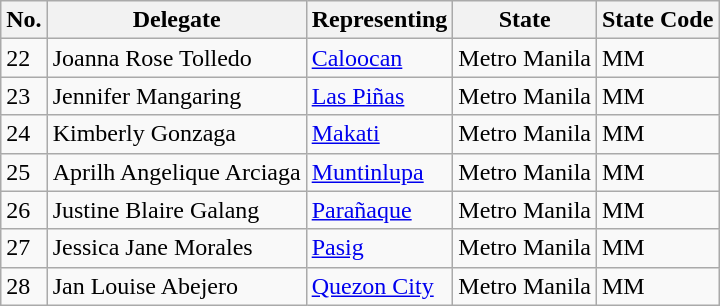<table class="sortable wikitable">
<tr>
<th>No.</th>
<th>Delegate</th>
<th>Representing</th>
<th>State</th>
<th>State Code</th>
</tr>
<tr>
<td>22</td>
<td>Joanna Rose Tolledo</td>
<td><a href='#'>Caloocan</a></td>
<td>Metro Manila</td>
<td>MM</td>
</tr>
<tr>
<td>23</td>
<td>Jennifer Mangaring</td>
<td><a href='#'>Las Piñas</a></td>
<td>Metro Manila</td>
<td>MM</td>
</tr>
<tr>
<td>24</td>
<td>Kimberly Gonzaga</td>
<td><a href='#'>Makati</a></td>
<td>Metro Manila</td>
<td>MM</td>
</tr>
<tr>
<td>25</td>
<td>Aprilh Angelique Arciaga</td>
<td><a href='#'>Muntinlupa</a></td>
<td>Metro Manila</td>
<td>MM</td>
</tr>
<tr>
<td>26</td>
<td>Justine Blaire Galang</td>
<td><a href='#'>Parañaque</a></td>
<td>Metro Manila</td>
<td>MM</td>
</tr>
<tr>
<td>27</td>
<td>Jessica Jane Morales</td>
<td><a href='#'>Pasig</a></td>
<td>Metro Manila</td>
<td>MM</td>
</tr>
<tr>
<td>28</td>
<td>Jan Louise Abejero</td>
<td><a href='#'>Quezon City</a></td>
<td>Metro Manila</td>
<td>MM</td>
</tr>
</table>
